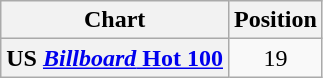<table class="wikitable plainrowheaders" style="text-align:center">
<tr>
<th>Chart</th>
<th>Position</th>
</tr>
<tr>
<th scope="row">US <a href='#'><em>Billboard</em> Hot 100</a></th>
<td>19</td>
</tr>
</table>
